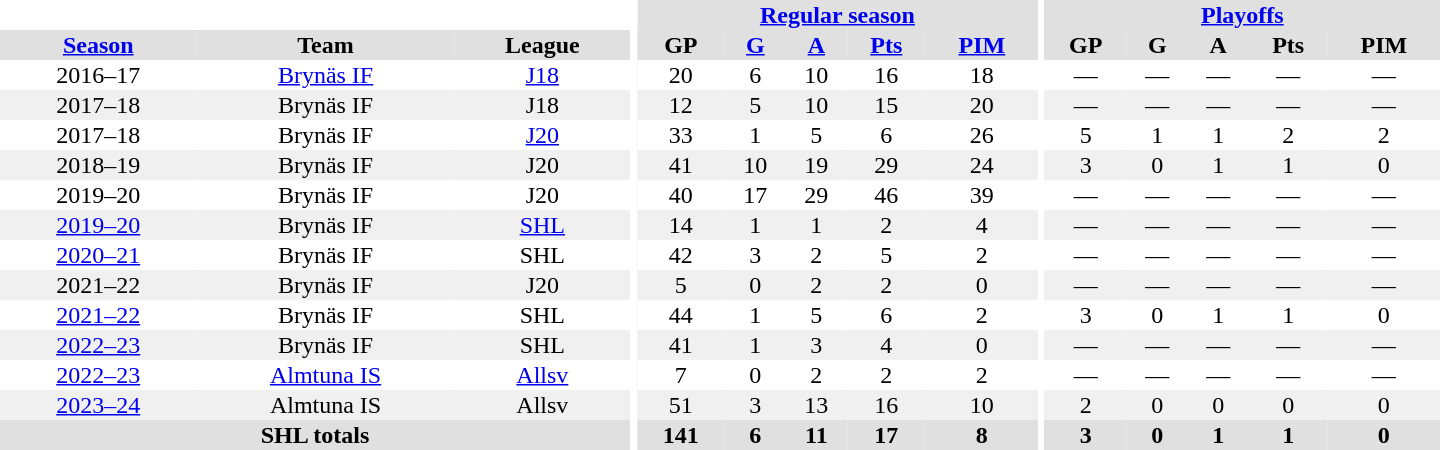<table border="0" cellpadding="1" cellspacing="0" style="text-align:center; width:60em">
<tr bgcolor="#e0e0e0">
<th colspan="3" bgcolor="#ffffff"></th>
<th rowspan="99" bgcolor="#ffffff"></th>
<th colspan="5"><a href='#'>Regular season</a></th>
<th rowspan="99" bgcolor="#ffffff"></th>
<th colspan="5"><a href='#'>Playoffs</a></th>
</tr>
<tr bgcolor="#e0e0e0">
<th><a href='#'>Season</a></th>
<th>Team</th>
<th>League</th>
<th>GP</th>
<th><a href='#'>G</a></th>
<th><a href='#'>A</a></th>
<th><a href='#'>Pts</a></th>
<th><a href='#'>PIM</a></th>
<th>GP</th>
<th>G</th>
<th>A</th>
<th>Pts</th>
<th>PIM</th>
</tr>
<tr>
<td>2016–17</td>
<td><a href='#'>Brynäs IF</a></td>
<td><a href='#'>J18</a></td>
<td>20</td>
<td>6</td>
<td>10</td>
<td>16</td>
<td>18</td>
<td>—</td>
<td>—</td>
<td>—</td>
<td>—</td>
<td>—</td>
</tr>
<tr bgcolor="#f0f0f0">
<td>2017–18</td>
<td>Brynäs IF</td>
<td>J18</td>
<td>12</td>
<td>5</td>
<td>10</td>
<td>15</td>
<td>20</td>
<td>—</td>
<td>—</td>
<td>—</td>
<td>—</td>
<td>—</td>
</tr>
<tr>
<td>2017–18</td>
<td>Brynäs IF</td>
<td><a href='#'>J20</a></td>
<td>33</td>
<td>1</td>
<td>5</td>
<td>6</td>
<td>26</td>
<td>5</td>
<td>1</td>
<td>1</td>
<td>2</td>
<td>2</td>
</tr>
<tr bgcolor="#f0f0f0">
<td>2018–19</td>
<td>Brynäs IF</td>
<td>J20</td>
<td>41</td>
<td>10</td>
<td>19</td>
<td>29</td>
<td>24</td>
<td>3</td>
<td>0</td>
<td>1</td>
<td>1</td>
<td>0</td>
</tr>
<tr>
<td>2019–20</td>
<td>Brynäs IF</td>
<td>J20</td>
<td>40</td>
<td>17</td>
<td>29</td>
<td>46</td>
<td>39</td>
<td>—</td>
<td>—</td>
<td>—</td>
<td>—</td>
<td>—</td>
</tr>
<tr bgcolor="#f0f0f0">
<td><a href='#'>2019–20</a></td>
<td>Brynäs IF</td>
<td><a href='#'>SHL</a></td>
<td>14</td>
<td>1</td>
<td>1</td>
<td>2</td>
<td>4</td>
<td>—</td>
<td>—</td>
<td>—</td>
<td>—</td>
<td>—</td>
</tr>
<tr>
<td><a href='#'>2020–21</a></td>
<td>Brynäs IF</td>
<td>SHL</td>
<td>42</td>
<td>3</td>
<td>2</td>
<td>5</td>
<td>2</td>
<td>—</td>
<td>—</td>
<td>—</td>
<td>—</td>
<td>—</td>
</tr>
<tr bgcolor="#f0f0f0">
<td>2021–22</td>
<td>Brynäs IF</td>
<td>J20</td>
<td>5</td>
<td>0</td>
<td>2</td>
<td>2</td>
<td>0</td>
<td>—</td>
<td>—</td>
<td>—</td>
<td>—</td>
<td>—</td>
</tr>
<tr>
<td><a href='#'>2021–22</a></td>
<td>Brynäs IF</td>
<td>SHL</td>
<td>44</td>
<td>1</td>
<td>5</td>
<td>6</td>
<td>2</td>
<td>3</td>
<td>0</td>
<td>1</td>
<td>1</td>
<td>0</td>
</tr>
<tr bgcolor="#f0f0f0">
<td><a href='#'>2022–23</a></td>
<td>Brynäs IF</td>
<td>SHL</td>
<td>41</td>
<td>1</td>
<td>3</td>
<td>4</td>
<td>0</td>
<td>—</td>
<td>—</td>
<td>—</td>
<td>—</td>
<td>—</td>
</tr>
<tr>
<td><a href='#'>2022–23</a></td>
<td><a href='#'>Almtuna IS</a></td>
<td><a href='#'>Allsv</a></td>
<td>7</td>
<td>0</td>
<td>2</td>
<td>2</td>
<td>2</td>
<td>—</td>
<td>—</td>
<td>—</td>
<td>—</td>
<td>—</td>
</tr>
<tr bgcolor="#f0f0f0">
<td><a href='#'>2023–24</a></td>
<td>Almtuna IS</td>
<td>Allsv</td>
<td>51</td>
<td>3</td>
<td>13</td>
<td>16</td>
<td>10</td>
<td>2</td>
<td>0</td>
<td>0</td>
<td>0</td>
<td>0</td>
</tr>
<tr bgcolor="#e0e0e0">
<th colspan="3">SHL totals</th>
<th>141</th>
<th>6</th>
<th>11</th>
<th>17</th>
<th>8</th>
<th>3</th>
<th>0</th>
<th>1</th>
<th>1</th>
<th>0</th>
</tr>
</table>
